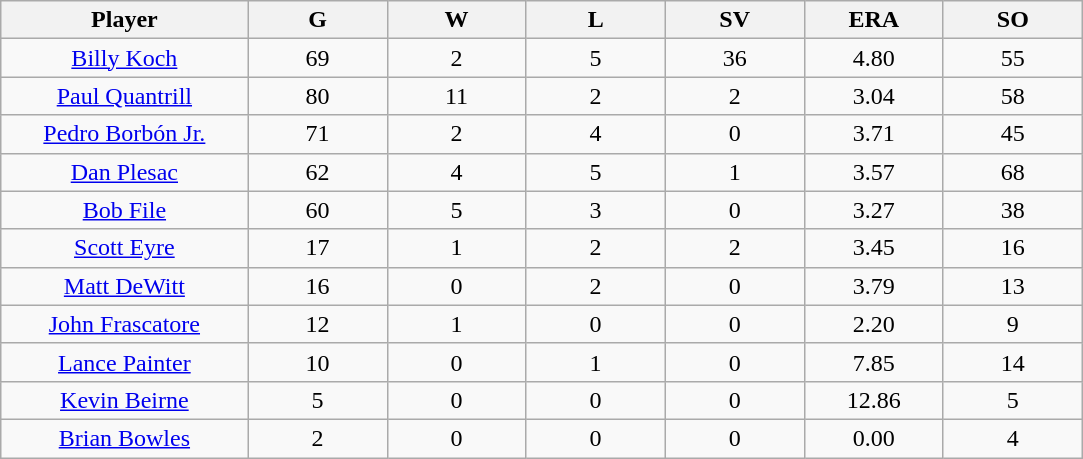<table class="wikitable sortable">
<tr>
<th bgcolor="#DDDDFF" width="16%">Player</th>
<th bgcolor="#DDDDFF" width="9%">G</th>
<th bgcolor="#DDDDFF" width="9%">W</th>
<th bgcolor="#DDDDFF" width="9%">L</th>
<th bgcolor="#DDDDFF" width="9%">SV</th>
<th bgcolor="#DDDDFF" width="9%">ERA</th>
<th bgcolor="#DDDDFF" width="9%">SO</th>
</tr>
<tr align=center>
<td><a href='#'>Billy Koch</a></td>
<td>69</td>
<td>2</td>
<td>5</td>
<td>36</td>
<td>4.80</td>
<td>55</td>
</tr>
<tr align=center>
<td><a href='#'>Paul Quantrill</a></td>
<td>80</td>
<td>11</td>
<td>2</td>
<td>2</td>
<td>3.04</td>
<td>58</td>
</tr>
<tr align=center>
<td><a href='#'>Pedro Borbón Jr.</a></td>
<td>71</td>
<td>2</td>
<td>4</td>
<td>0</td>
<td>3.71</td>
<td>45</td>
</tr>
<tr align=center>
<td><a href='#'>Dan Plesac</a></td>
<td>62</td>
<td>4</td>
<td>5</td>
<td>1</td>
<td>3.57</td>
<td>68</td>
</tr>
<tr align=center>
<td><a href='#'>Bob File</a></td>
<td>60</td>
<td>5</td>
<td>3</td>
<td>0</td>
<td>3.27</td>
<td>38</td>
</tr>
<tr align=center>
<td><a href='#'>Scott Eyre</a></td>
<td>17</td>
<td>1</td>
<td>2</td>
<td>2</td>
<td>3.45</td>
<td>16</td>
</tr>
<tr align=center>
<td><a href='#'>Matt DeWitt</a></td>
<td>16</td>
<td>0</td>
<td>2</td>
<td>0</td>
<td>3.79</td>
<td>13</td>
</tr>
<tr align=center>
<td><a href='#'>John Frascatore</a></td>
<td>12</td>
<td>1</td>
<td>0</td>
<td>0</td>
<td>2.20</td>
<td>9</td>
</tr>
<tr align=center>
<td><a href='#'>Lance Painter</a></td>
<td>10</td>
<td>0</td>
<td>1</td>
<td>0</td>
<td>7.85</td>
<td>14</td>
</tr>
<tr align=center>
<td><a href='#'>Kevin Beirne</a></td>
<td>5</td>
<td>0</td>
<td>0</td>
<td>0</td>
<td>12.86</td>
<td>5</td>
</tr>
<tr align=center>
<td><a href='#'>Brian Bowles</a></td>
<td>2</td>
<td>0</td>
<td>0</td>
<td>0</td>
<td>0.00</td>
<td>4</td>
</tr>
</table>
